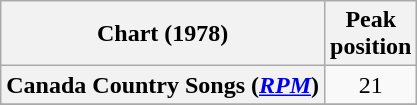<table class="wikitable sortable plainrowheaders" style="text-align:center">
<tr>
<th scope="col">Chart (1978)</th>
<th scope="col">Peak<br> position</th>
</tr>
<tr>
<th scope="row">Canada Country Songs (<em><a href='#'>RPM</a></em>)</th>
<td>21</td>
</tr>
<tr>
</tr>
<tr>
</tr>
</table>
